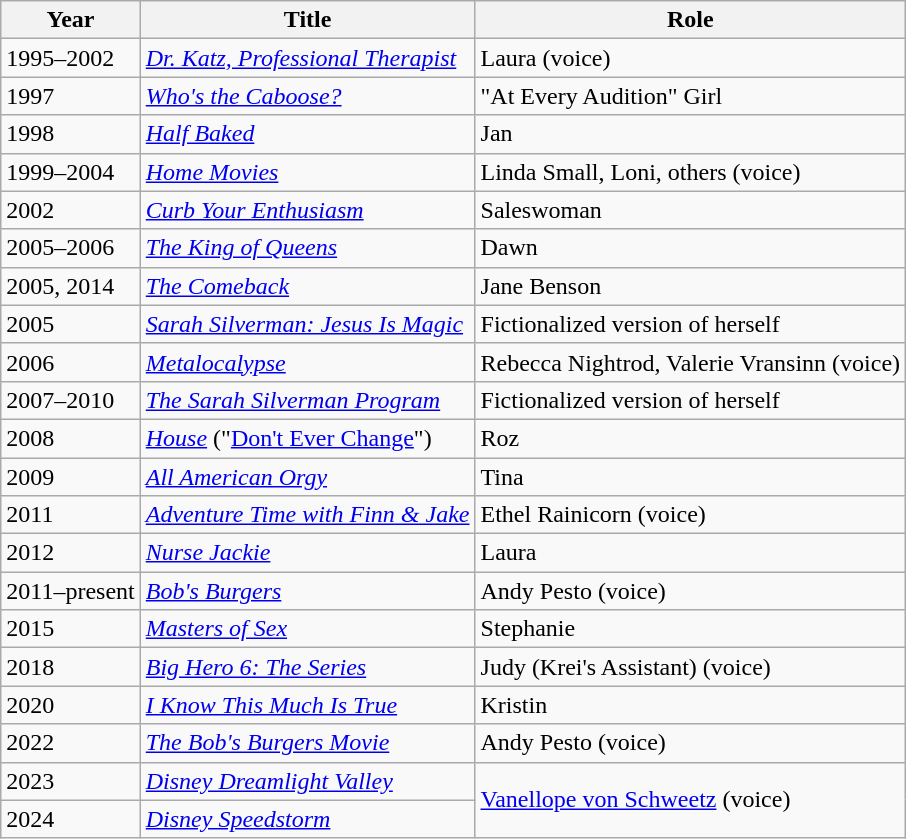<table class="wikitable">
<tr>
<th>Year</th>
<th>Title</th>
<th>Role</th>
</tr>
<tr>
<td>1995–2002</td>
<td><em><a href='#'>Dr. Katz, Professional Therapist</a></em></td>
<td>Laura (voice)</td>
</tr>
<tr>
<td>1997</td>
<td><em><a href='#'>Who's the Caboose?</a></em></td>
<td>"At Every Audition" Girl</td>
</tr>
<tr>
<td>1998</td>
<td><em><a href='#'>Half Baked</a></em></td>
<td>Jan</td>
</tr>
<tr>
<td>1999–2004</td>
<td><em><a href='#'>Home Movies</a></em></td>
<td>Linda Small, Loni, others (voice)</td>
</tr>
<tr>
<td>2002</td>
<td><em><a href='#'>Curb Your Enthusiasm</a></em></td>
<td>Saleswoman</td>
</tr>
<tr>
<td>2005–2006</td>
<td><em><a href='#'>The King of Queens</a></em></td>
<td>Dawn</td>
</tr>
<tr>
<td>2005, 2014</td>
<td><em><a href='#'>The Comeback</a></em></td>
<td>Jane Benson</td>
</tr>
<tr>
<td>2005</td>
<td><em><a href='#'>Sarah Silverman: Jesus Is Magic</a></em></td>
<td>Fictionalized version of herself</td>
</tr>
<tr>
<td>2006</td>
<td><em><a href='#'>Metalocalypse</a></em></td>
<td>Rebecca Nightrod, Valerie Vransinn (voice)</td>
</tr>
<tr>
<td>2007–2010</td>
<td><em><a href='#'>The Sarah Silverman Program</a></em></td>
<td>Fictionalized version of herself</td>
</tr>
<tr>
<td>2008</td>
<td><em><a href='#'>House</a></em> ("<a href='#'>Don't Ever Change</a>")</td>
<td>Roz</td>
</tr>
<tr>
<td>2009</td>
<td><em><a href='#'>All American Orgy</a></em></td>
<td>Tina</td>
</tr>
<tr>
<td>2011</td>
<td><em><a href='#'>Adventure Time with Finn & Jake</a></em></td>
<td>Ethel Rainicorn (voice)</td>
</tr>
<tr>
<td>2012</td>
<td><em><a href='#'>Nurse Jackie</a></em></td>
<td>Laura</td>
</tr>
<tr>
<td>2011–present</td>
<td><em><a href='#'>Bob's Burgers</a></em></td>
<td>Andy Pesto (voice)</td>
</tr>
<tr>
<td>2015</td>
<td><em><a href='#'>Masters of Sex</a></em></td>
<td>Stephanie</td>
</tr>
<tr>
<td>2018</td>
<td><em><a href='#'>Big Hero 6: The Series</a></em></td>
<td>Judy (Krei's Assistant) (voice)</td>
</tr>
<tr>
<td>2020</td>
<td><em><a href='#'>I Know This Much Is True</a></em></td>
<td>Kristin</td>
</tr>
<tr>
<td>2022</td>
<td><em><a href='#'>The Bob's Burgers Movie</a></em></td>
<td>Andy Pesto (voice)</td>
</tr>
<tr>
<td>2023</td>
<td><em><a href='#'>Disney Dreamlight Valley</a></em></td>
<td rowspan="2"><a href='#'>Vanellope von Schweetz</a> (voice)</td>
</tr>
<tr>
<td>2024</td>
<td><em><a href='#'>Disney Speedstorm</a></em></td>
</tr>
</table>
